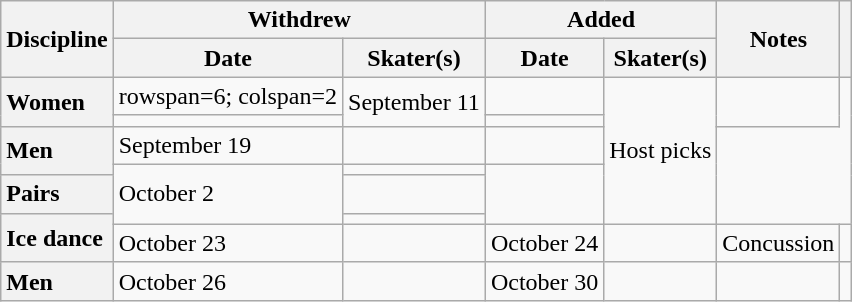<table class="wikitable unsortable">
<tr>
<th scope="col" rowspan=2>Discipline</th>
<th scope="col" colspan=2>Withdrew</th>
<th scope="col" colspan=2>Added</th>
<th scope="col" rowspan=2>Notes</th>
<th scope="col" rowspan=2></th>
</tr>
<tr>
<th>Date</th>
<th>Skater(s)</th>
<th>Date</th>
<th>Skater(s)</th>
</tr>
<tr>
<th scope="row" style="text-align:left" rowspan=2>Women</th>
<td>rowspan=6; colspan=2 </td>
<td rowspan=2>September 11</td>
<td></td>
<td rowspan=6>Host picks</td>
<td rowspan=2></td>
</tr>
<tr>
<td></td>
</tr>
<tr>
<th scope="row" style="text-align:left" rowspan=2>Men</th>
<td>September 19</td>
<td></td>
<td></td>
</tr>
<tr>
<td rowspan=3>October 2</td>
<td></td>
<td rowspan=3></td>
</tr>
<tr>
<th scope="row" style="text-align:left">Pairs</th>
<td></td>
</tr>
<tr>
<th scope="row" style="text-align:left" rowspan="2">Ice dance</th>
<td></td>
</tr>
<tr>
<td>October 23</td>
<td></td>
<td>October 24</td>
<td></td>
<td>Concussion</td>
<td></td>
</tr>
<tr>
<th scope="row" style="text-align:left">Men</th>
<td>October 26</td>
<td></td>
<td>October 30</td>
<td></td>
<td></td>
<td></td>
</tr>
</table>
